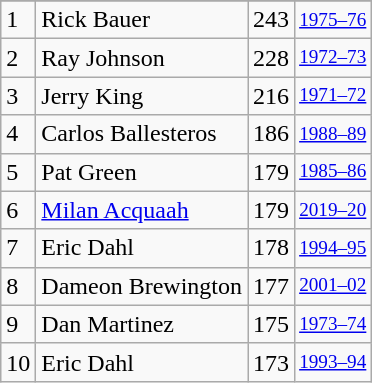<table class="wikitable">
<tr>
</tr>
<tr>
<td>1</td>
<td>Rick Bauer</td>
<td>243</td>
<td style="font-size:80%;"><a href='#'>1975–76</a></td>
</tr>
<tr>
<td>2</td>
<td>Ray Johnson</td>
<td>228</td>
<td style="font-size:80%;"><a href='#'>1972–73</a></td>
</tr>
<tr>
<td>3</td>
<td>Jerry King</td>
<td>216</td>
<td style="font-size:80%;"><a href='#'>1971–72</a></td>
</tr>
<tr>
<td>4</td>
<td>Carlos Ballesteros</td>
<td>186</td>
<td style="font-size:80%;"><a href='#'>1988–89</a></td>
</tr>
<tr>
<td>5</td>
<td>Pat Green</td>
<td>179</td>
<td style="font-size:80%;"><a href='#'>1985–86</a></td>
</tr>
<tr>
<td>6</td>
<td><a href='#'>Milan Acquaah</a></td>
<td>179</td>
<td style="font-size:80%;"><a href='#'>2019–20</a></td>
</tr>
<tr>
<td>7</td>
<td>Eric Dahl</td>
<td>178</td>
<td style="font-size:80%;"><a href='#'>1994–95</a></td>
</tr>
<tr>
<td>8</td>
<td>Dameon Brewington</td>
<td>177</td>
<td style="font-size:80%;"><a href='#'>2001–02</a></td>
</tr>
<tr>
<td>9</td>
<td>Dan Martinez</td>
<td>175</td>
<td style="font-size:80%;"><a href='#'>1973–74</a></td>
</tr>
<tr>
<td>10</td>
<td>Eric Dahl</td>
<td>173</td>
<td style="font-size:80%;"><a href='#'>1993–94</a></td>
</tr>
</table>
